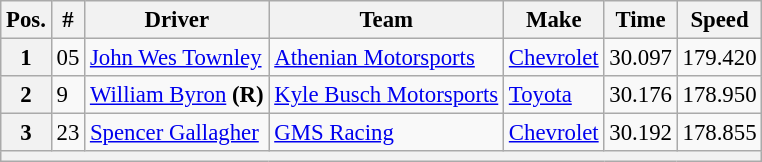<table class="wikitable" style="font-size:95%">
<tr>
<th>Pos.</th>
<th>#</th>
<th>Driver</th>
<th>Team</th>
<th>Make</th>
<th>Time</th>
<th>Speed</th>
</tr>
<tr>
<th>1</th>
<td>05</td>
<td><a href='#'>John Wes Townley</a></td>
<td><a href='#'>Athenian Motorsports</a></td>
<td><a href='#'>Chevrolet</a></td>
<td>30.097</td>
<td>179.420</td>
</tr>
<tr>
<th>2</th>
<td>9</td>
<td><a href='#'>William Byron</a> <strong>(R)</strong></td>
<td><a href='#'>Kyle Busch Motorsports</a></td>
<td><a href='#'>Toyota</a></td>
<td>30.176</td>
<td>178.950</td>
</tr>
<tr>
<th>3</th>
<td>23</td>
<td><a href='#'>Spencer Gallagher</a></td>
<td><a href='#'>GMS Racing</a></td>
<td><a href='#'>Chevrolet</a></td>
<td>30.192</td>
<td>178.855</td>
</tr>
<tr>
<th colspan="7"></th>
</tr>
</table>
